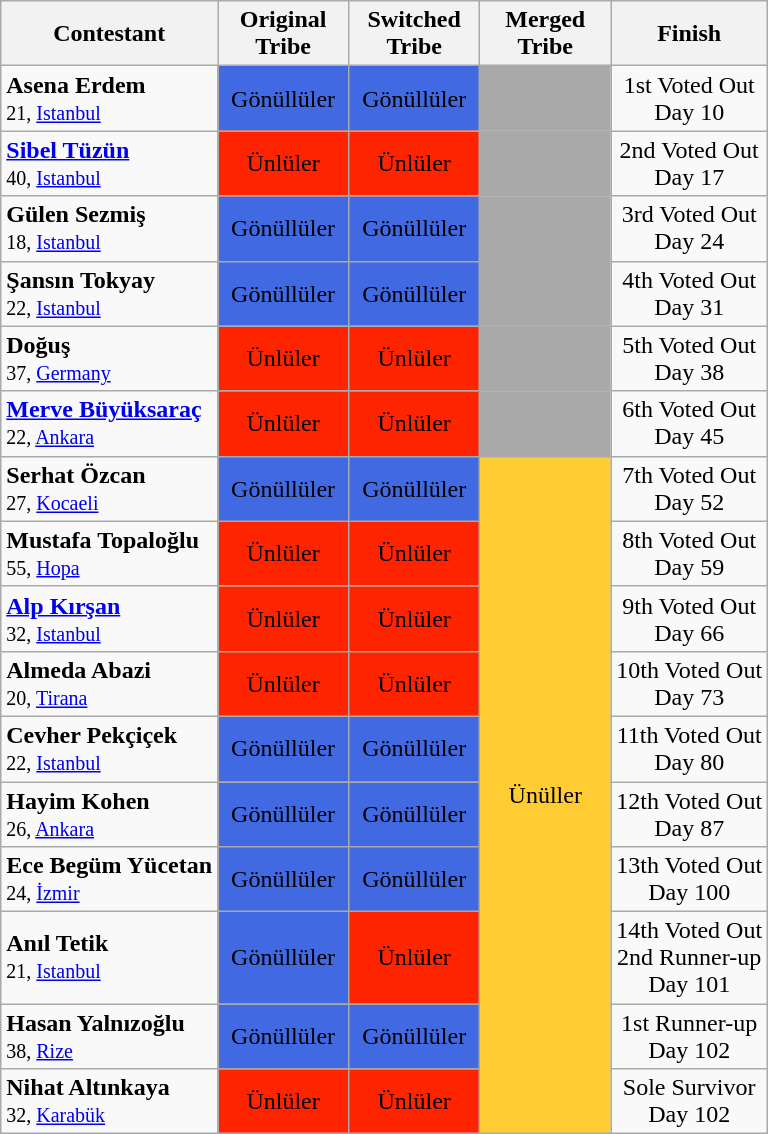<table class="wikitable sortable mw-collapsible mw-collapsed" style="text-align:center">
<tr>
<th>Contestant</th>
<th width=80>Original Tribe</th>
<th width=80>Switched Tribe</th>
<th width=80>Merged Tribe</th>
<th>Finish</th>
</tr>
<tr>
<td align="left"><strong>Asena Erdem</strong><br><small>21, <a href='#'>Istanbul</a></small></td>
<td bgcolor="#4169E1" align=center><span>  Gönüllüler</span></td>
<td bgcolor="#4169E1" align=center><span>  Gönüllüler</span></td>
<td bgcolor="darkgray"></td>
<td>1st Voted Out<br>Day 10</td>
</tr>
<tr>
<td align="left"><strong><a href='#'>Sibel Tüzün</a></strong><br><small>40, <a href='#'>Istanbul</a></small></td>
<td bgcolor="#FF2400" align=center><span>Ünlüler</span></td>
<td bgcolor="#FF2400" align=center><span>Ünlüler</span></td>
<td bgcolor="darkgray"></td>
<td>2nd Voted Out<br>Day 17</td>
</tr>
<tr>
<td align="left"><strong>Gülen Sezmiş</strong><br><small>18, <a href='#'>Istanbul</a></small></td>
<td bgcolor="#4169E1" align=center><span>Gönüllüler</span></td>
<td bgcolor="#4169E1" align=center><span>Gönüllüler</span></td>
<td bgcolor="darkgray"></td>
<td>3rd Voted Out<br>Day 24</td>
</tr>
<tr>
<td align="left"><strong>Şansın Tokyay</strong><br><small>22, <a href='#'>Istanbul</a></small></td>
<td bgcolor="#4169E1" align=center><span>Gönüllüler</span></td>
<td bgcolor="#4169E1" align=center><span>Gönüllüler</span></td>
<td bgcolor="darkgray"></td>
<td>4th Voted Out<br>Day 31</td>
</tr>
<tr>
<td align="left"><strong>Doğuş</strong><br><small>37, <a href='#'>Germany</a></small></td>
<td bgcolor="#FF2400" align=center><span>Ünlüler</span></td>
<td bgcolor="#FF2400" align=center><span>Ünlüler</span></td>
<td bgcolor="darkgray"></td>
<td>5th Voted Out<br>Day 38</td>
</tr>
<tr>
<td align="left"><strong><a href='#'>Merve Büyüksaraç</a></strong><br><small>22, <a href='#'>Ankara</a></small></td>
<td bgcolor="#FF2400" align=center><span>Ünlüler</span></td>
<td bgcolor="#FF2400" align=center><span>Ünlüler</span></td>
<td bgcolor="darkgray"></td>
<td>6th Voted Out<br>Day 45</td>
</tr>
<tr>
<td align="left"><strong>Serhat Özcan</strong><br><small>27, <a href='#'>Kocaeli</a></small></td>
<td bgcolor="#4169E1" align=center><span>Gönüllüler</span></td>
<td bgcolor="#4169E1" align=center><span>Gönüllüler</span></td>
<td rowspan="10" bgcolor="#FFCC33">Ünüller</td>
<td>7th Voted Out<br>Day 52</td>
</tr>
<tr>
<td align="left"><strong>Mustafa Topaloğlu</strong><br><small>55, <a href='#'>Hopa</a></small></td>
<td bgcolor="#FF2400" align=center><span>Ünlüler</span></td>
<td bgcolor="#FF2400" align=center><span>Ünlüler</span></td>
<td>8th Voted Out<br>Day 59</td>
</tr>
<tr>
<td align="left"><strong><a href='#'>Alp Kırşan</a></strong><br><small>32, <a href='#'>Istanbul</a></small></td>
<td bgcolor="#FF2400" align=center><span>Ünlüler</span></td>
<td bgcolor="#FF2400" align=center><span>Ünlüler</span></td>
<td>9th Voted Out<br>Day 66</td>
</tr>
<tr>
<td align="left"><strong>Almeda Abazi</strong><br><small>20, <a href='#'>Tirana</a></small></td>
<td bgcolor="#FF2400" align=center><span>Ünlüler</span></td>
<td bgcolor="#FF2400" align=center><span>Ünlüler</span></td>
<td>10th Voted Out<br>Day 73</td>
</tr>
<tr>
<td align="left"><strong>Cevher Pekçiçek</strong><br><small>22, <a href='#'>Istanbul</a></small></td>
<td bgcolor="#4169E1" align=center><span>Gönüllüler</span></td>
<td bgcolor="#4169E1" align=center><span>Gönüllüler</span></td>
<td>11th Voted Out<br>Day 80</td>
</tr>
<tr>
<td align="left"><strong>Hayim Kohen</strong><br><small>26, <a href='#'>Ankara</a></small></td>
<td bgcolor="#4169E1" align=center><span>Gönüllüler</span></td>
<td bgcolor="#4169E1" align=center><span>Gönüllüler</span></td>
<td>12th Voted Out<br>Day 87</td>
</tr>
<tr>
<td align="left"><strong>Ece Begüm Yücetan </strong><br><small>24, <a href='#'>İzmir</a></small></td>
<td bgcolor="#4169E1" align=center><span>Gönüllüler</span></td>
<td bgcolor="#4169E1" align=center><span>Gönüllüler</span></td>
<td>13th Voted Out<br>Day 100</td>
</tr>
<tr>
<td align="left"><strong>Anıl Tetik</strong><br><small>21, <a href='#'>Istanbul</a></small></td>
<td bgcolor="#4169E1" align=center><span>Gönüllüler</span></td>
<td bgcolor="#FF2400" align=center><span>Ünlüler</span></td>
<td>14th Voted Out<br>2nd Runner-up<br>Day 101</td>
</tr>
<tr>
<td align="left"><strong>Hasan Yalnızoğlu</strong><br><small>38, <a href='#'>Rize</a></small></td>
<td bgcolor="#4169E1" align=center><span>Gönüllüler</span></td>
<td bgcolor="#4169E1" align=center><span>Gönüllüler</span></td>
<td>1st Runner-up<br>Day 102</td>
</tr>
<tr>
<td align="left"><strong>Nihat Altınkaya</strong><br><small>32, <a href='#'>Karabük</a></small></td>
<td bgcolor="#FF2400" align=center><span>Ünlüler</span></td>
<td bgcolor="#FF2400" align=center><span>Ünlüler</span></td>
<td>Sole Survivor<br>Day 102</td>
</tr>
</table>
